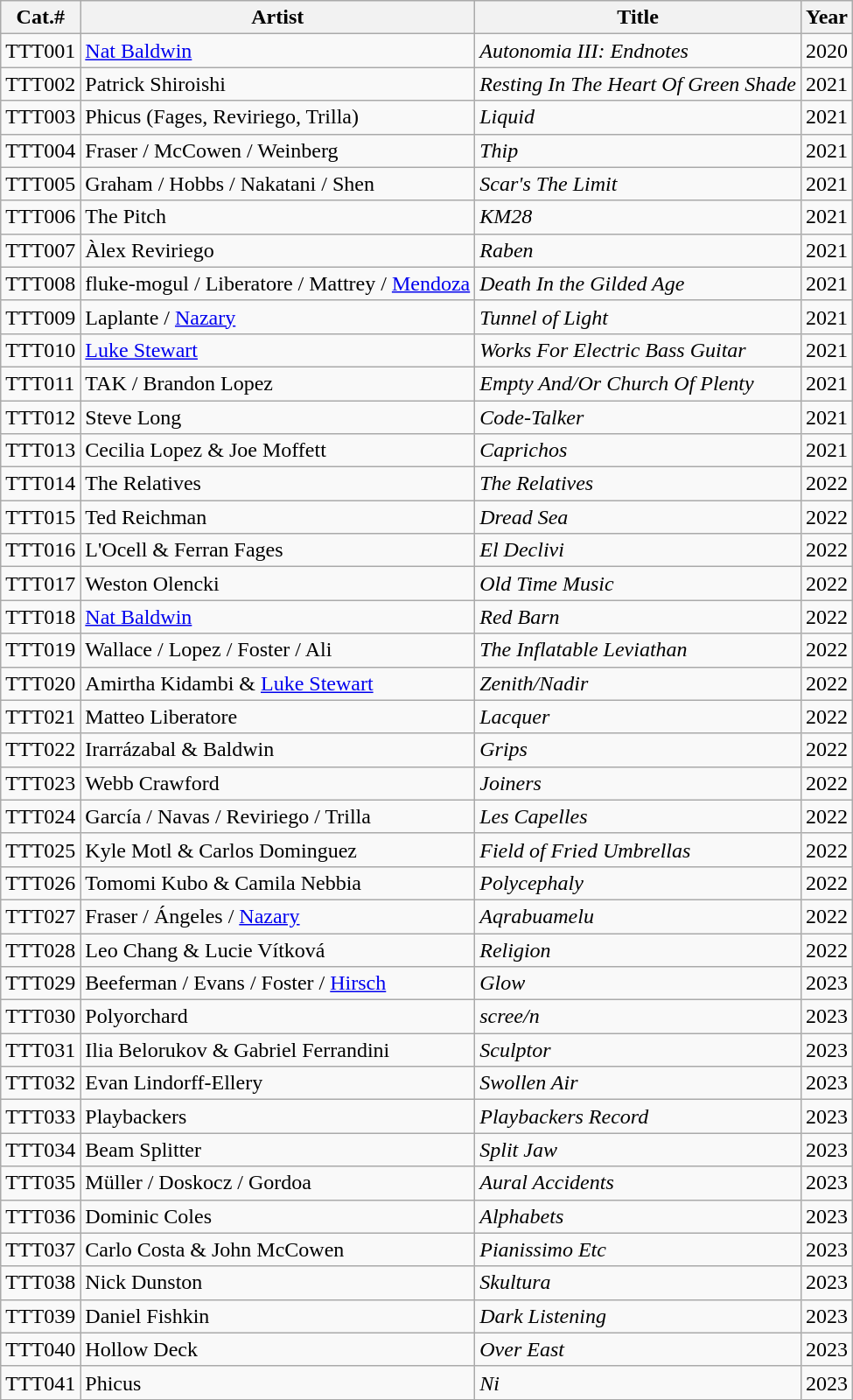<table class="wikitable sortable">
<tr>
<th>Cat.#</th>
<th>Artist</th>
<th>Title</th>
<th>Year</th>
</tr>
<tr>
<td>TTT001</td>
<td><a href='#'>Nat Baldwin</a></td>
<td><em>Autonomia III: Endnotes</em></td>
<td>2020</td>
</tr>
<tr>
<td>TTT002</td>
<td>Patrick Shiroishi</td>
<td><em>Resting In The Heart Of Green Shade</em></td>
<td>2021</td>
</tr>
<tr>
<td>TTT003</td>
<td>Phicus (Fages, Reviriego, Trilla)</td>
<td><em>Liquid</em></td>
<td>2021</td>
</tr>
<tr>
<td>TTT004</td>
<td>Fraser / McCowen / Weinberg</td>
<td><em>Thip</em></td>
<td>2021</td>
</tr>
<tr>
<td>TTT005</td>
<td>Graham / Hobbs / Nakatani / Shen</td>
<td><em>Scar's The Limit</em></td>
<td>2021</td>
</tr>
<tr>
<td>TTT006</td>
<td>The Pitch</td>
<td><em>KM28</em></td>
<td>2021</td>
</tr>
<tr>
<td>TTT007</td>
<td>Àlex Reviriego</td>
<td><em>Raben</em></td>
<td>2021</td>
</tr>
<tr>
<td>TTT008</td>
<td>fluke-mogul / Liberatore / Mattrey / <a href='#'>Mendoza</a></td>
<td><em>Death In the Gilded Age</em></td>
<td>2021</td>
</tr>
<tr>
<td>TTT009</td>
<td>Laplante / <a href='#'>Nazary</a></td>
<td><em>Tunnel of Light</em></td>
<td>2021</td>
</tr>
<tr>
<td>TTT010</td>
<td><a href='#'>Luke Stewart</a></td>
<td><em>Works For Electric Bass Guitar</em></td>
<td>2021</td>
</tr>
<tr>
<td>TTT011</td>
<td>TAK / Brandon Lopez</td>
<td><em>Empty And/Or Church Of Plenty</em></td>
<td>2021</td>
</tr>
<tr>
<td>TTT012</td>
<td>Steve Long</td>
<td><em>Code-Talker</em></td>
<td>2021</td>
</tr>
<tr>
<td>TTT013</td>
<td>Cecilia Lopez & Joe Moffett</td>
<td><em>Caprichos</em></td>
<td>2021</td>
</tr>
<tr>
<td>TTT014</td>
<td>The Relatives</td>
<td><em>The Relatives</em></td>
<td>2022</td>
</tr>
<tr>
<td>TTT015</td>
<td>Ted Reichman</td>
<td><em>Dread Sea</em></td>
<td>2022</td>
</tr>
<tr>
<td>TTT016</td>
<td>L'Ocell & Ferran Fages</td>
<td><em>El Declivi</em></td>
<td>2022</td>
</tr>
<tr>
<td>TTT017</td>
<td>Weston Olencki</td>
<td><em>Old Time Music</em></td>
<td>2022</td>
</tr>
<tr>
<td>TTT018</td>
<td><a href='#'>Nat Baldwin</a></td>
<td><em>Red Barn</em></td>
<td>2022</td>
</tr>
<tr>
<td>TTT019</td>
<td>Wallace / Lopez / Foster / Ali</td>
<td><em>The Inflatable Leviathan</em></td>
<td>2022</td>
</tr>
<tr>
<td>TTT020</td>
<td>Amirtha Kidambi & <a href='#'>Luke Stewart</a></td>
<td><em>Zenith/Nadir</em></td>
<td>2022</td>
</tr>
<tr>
<td>TTT021</td>
<td>Matteo Liberatore</td>
<td><em>Lacquer</em></td>
<td>2022</td>
</tr>
<tr>
<td>TTT022</td>
<td>Irarrázabal & Baldwin</td>
<td><em>Grips</em></td>
<td>2022</td>
</tr>
<tr>
<td>TTT023</td>
<td>Webb Crawford</td>
<td><em>Joiners</em></td>
<td>2022</td>
</tr>
<tr>
<td>TTT024</td>
<td>García / Navas / Reviriego / Trilla</td>
<td><em>Les Capelles</em></td>
<td>2022</td>
</tr>
<tr>
<td>TTT025</td>
<td>Kyle Motl & Carlos Dominguez</td>
<td><em>Field of Fried Umbrellas</em></td>
<td>2022</td>
</tr>
<tr>
<td>TTT026</td>
<td>Tomomi Kubo & Camila Nebbia</td>
<td><em>Polycephaly</em></td>
<td>2022</td>
</tr>
<tr>
<td>TTT027</td>
<td>Fraser / Ángeles / <a href='#'>Nazary</a></td>
<td><em>Aqrabuamelu</em></td>
<td>2022</td>
</tr>
<tr>
<td>TTT028</td>
<td>Leo Chang & Lucie Vítková</td>
<td><em>Religion</em></td>
<td>2022</td>
</tr>
<tr>
<td>TTT029</td>
<td>Beeferman / Evans / Foster / <a href='#'>Hirsch</a></td>
<td><em>Glow</em></td>
<td>2023</td>
</tr>
<tr>
<td>TTT030</td>
<td>Polyorchard</td>
<td><em>scree/n</em></td>
<td>2023</td>
</tr>
<tr>
<td>TTT031</td>
<td>Ilia Belorukov & Gabriel Ferrandini</td>
<td><em>Sculptor</em></td>
<td>2023</td>
</tr>
<tr>
<td>TTT032</td>
<td>Evan Lindorff-Ellery</td>
<td><em>Swollen Air</em></td>
<td>2023</td>
</tr>
<tr>
<td>TTT033</td>
<td>Playbackers</td>
<td><em>Playbackers Record</em></td>
<td>2023</td>
</tr>
<tr>
<td>TTT034</td>
<td>Beam Splitter</td>
<td><em>Split Jaw</em></td>
<td>2023</td>
</tr>
<tr>
<td>TTT035</td>
<td>Müller / Doskocz / Gordoa</td>
<td><em>Aural Accidents</em></td>
<td>2023</td>
</tr>
<tr>
<td>TTT036</td>
<td>Dominic Coles</td>
<td><em>Alphabets</em></td>
<td>2023</td>
</tr>
<tr>
<td>TTT037</td>
<td>Carlo Costa & John McCowen</td>
<td><em>Pianissimo Etc</em></td>
<td>2023</td>
</tr>
<tr>
<td>TTT038</td>
<td>Nick Dunston</td>
<td><em>Skultura</em></td>
<td>2023</td>
</tr>
<tr>
<td>TTT039</td>
<td>Daniel Fishkin</td>
<td><em>Dark Listening</em></td>
<td>2023</td>
</tr>
<tr>
<td>TTT040</td>
<td>Hollow Deck</td>
<td><em>Over East</em></td>
<td>2023</td>
</tr>
<tr>
<td>TTT041</td>
<td>Phicus</td>
<td><em>Ni</em></td>
<td>2023</td>
</tr>
</table>
